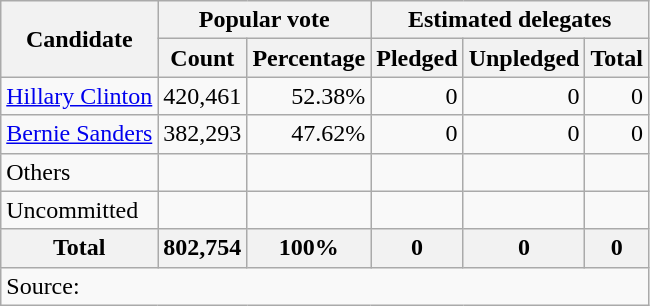<table class="wikitable" style="text-align:right;">
<tr>
<th rowspan="2">Candidate</th>
<th colspan="2">Popular vote</th>
<th colspan="3">Estimated delegates</th>
</tr>
<tr>
<th>Count</th>
<th>Percentage</th>
<th>Pledged</th>
<th>Unpledged</th>
<th>Total</th>
</tr>
<tr>
<td style="text-align:left;"><a href='#'>Hillary Clinton</a></td>
<td>420,461</td>
<td>52.38%</td>
<td>0</td>
<td>0</td>
<td>0</td>
</tr>
<tr>
<td style="text-align:left;"><a href='#'>Bernie Sanders</a></td>
<td>382,293</td>
<td>47.62%</td>
<td>0</td>
<td>0</td>
<td>0</td>
</tr>
<tr>
<td style="text-align:left;">Others</td>
<td></td>
<td></td>
<td></td>
<td></td>
<td></td>
</tr>
<tr>
<td style="text-align:left;">Uncommitted</td>
<td></td>
<td></td>
<td></td>
<td></td>
<td></td>
</tr>
<tr>
<th>Total</th>
<th>802,754</th>
<th>100%</th>
<th>0</th>
<th>0</th>
<th>0</th>
</tr>
<tr>
<td colspan="6" style="text-align:left;">Source: <em></em></td>
</tr>
</table>
